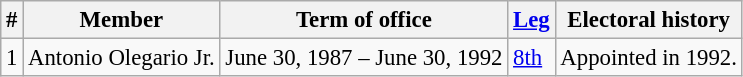<table class="wikitable" style="font-size:95%;">
<tr>
<th>#</th>
<th>Member</th>
<th>Term of office</th>
<th><a href='#'>Leg</a></th>
<th>Electoral history</th>
</tr>
<tr>
<td>1</td>
<td>Antonio Olegario Jr.</td>
<td>June 30, 1987 – June 30, 1992</td>
<td><a href='#'>8th</a></td>
<td>Appointed in 1992.</td>
</tr>
</table>
